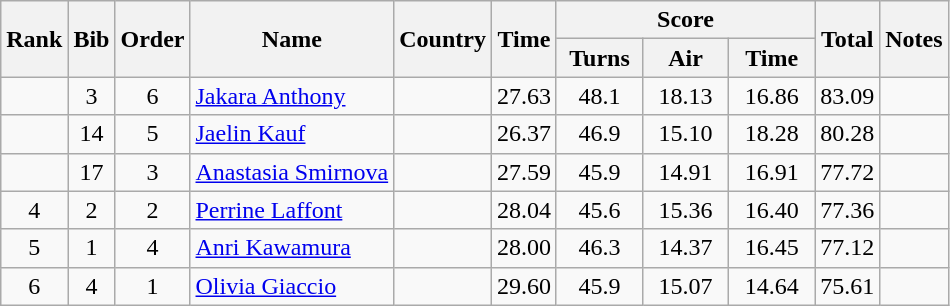<table class="wikitable sortable" style="text-align:center">
<tr>
<th rowspan=2>Rank</th>
<th rowspan=2>Bib</th>
<th rowspan=2>Order</th>
<th rowspan=2>Name</th>
<th rowspan=2>Country</th>
<th rowspan=2>Time</th>
<th colspan=3>Score</th>
<th rowspan=2>Total</th>
<th rowspan=2>Notes</th>
</tr>
<tr>
<th width=50>Turns</th>
<th width=50>Air</th>
<th width=50>Time</th>
</tr>
<tr>
<td></td>
<td>3</td>
<td>6</td>
<td align=left><a href='#'>Jakara Anthony</a></td>
<td align=left></td>
<td>27.63</td>
<td>48.1</td>
<td>18.13</td>
<td>16.86</td>
<td>83.09</td>
<td></td>
</tr>
<tr>
<td></td>
<td>14</td>
<td>5</td>
<td align=left><a href='#'>Jaelin Kauf</a></td>
<td align=left></td>
<td>26.37</td>
<td>46.9</td>
<td>15.10</td>
<td>18.28</td>
<td>80.28</td>
<td></td>
</tr>
<tr>
<td></td>
<td>17</td>
<td>3</td>
<td align=left><a href='#'>Anastasia Smirnova</a></td>
<td align=left></td>
<td>27.59</td>
<td>45.9</td>
<td>14.91</td>
<td>16.91</td>
<td>77.72</td>
<td></td>
</tr>
<tr>
<td>4</td>
<td>2</td>
<td>2</td>
<td align=left><a href='#'>Perrine Laffont</a></td>
<td align=left></td>
<td>28.04</td>
<td>45.6</td>
<td>15.36</td>
<td>16.40</td>
<td>77.36</td>
<td></td>
</tr>
<tr>
<td>5</td>
<td>1</td>
<td>4</td>
<td align=left><a href='#'>Anri Kawamura</a></td>
<td align=left></td>
<td>28.00</td>
<td>46.3</td>
<td>14.37</td>
<td>16.45</td>
<td>77.12</td>
<td></td>
</tr>
<tr>
<td>6</td>
<td>4</td>
<td>1</td>
<td align=left><a href='#'>Olivia Giaccio</a></td>
<td align=left></td>
<td>29.60</td>
<td>45.9</td>
<td>15.07</td>
<td>14.64</td>
<td>75.61</td>
<td></td>
</tr>
</table>
